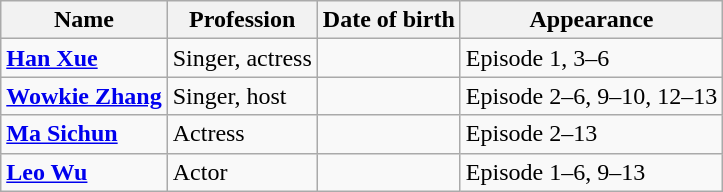<table class="wikitable sortable">
<tr>
<th>Name</th>
<th>Profession</th>
<th data-sort-type="isoDate">Date of birth</th>
<th>Appearance</th>
</tr>
<tr>
<td><strong><a href='#'>Han Xue</a></strong></td>
<td>Singer, actress</td>
<td></td>
<td>Episode 1, 3–6</td>
</tr>
<tr>
<td><strong><a href='#'>Wowkie Zhang</a></strong></td>
<td>Singer, host</td>
<td></td>
<td>Episode 2–6, 9–10, 12–13</td>
</tr>
<tr>
<td><strong><a href='#'>Ma Sichun</a></strong></td>
<td>Actress</td>
<td></td>
<td>Episode 2–13</td>
</tr>
<tr>
<td><strong><a href='#'>Leo Wu</a></strong></td>
<td>Actor</td>
<td></td>
<td>Episode 1–6, 9–13</td>
</tr>
</table>
